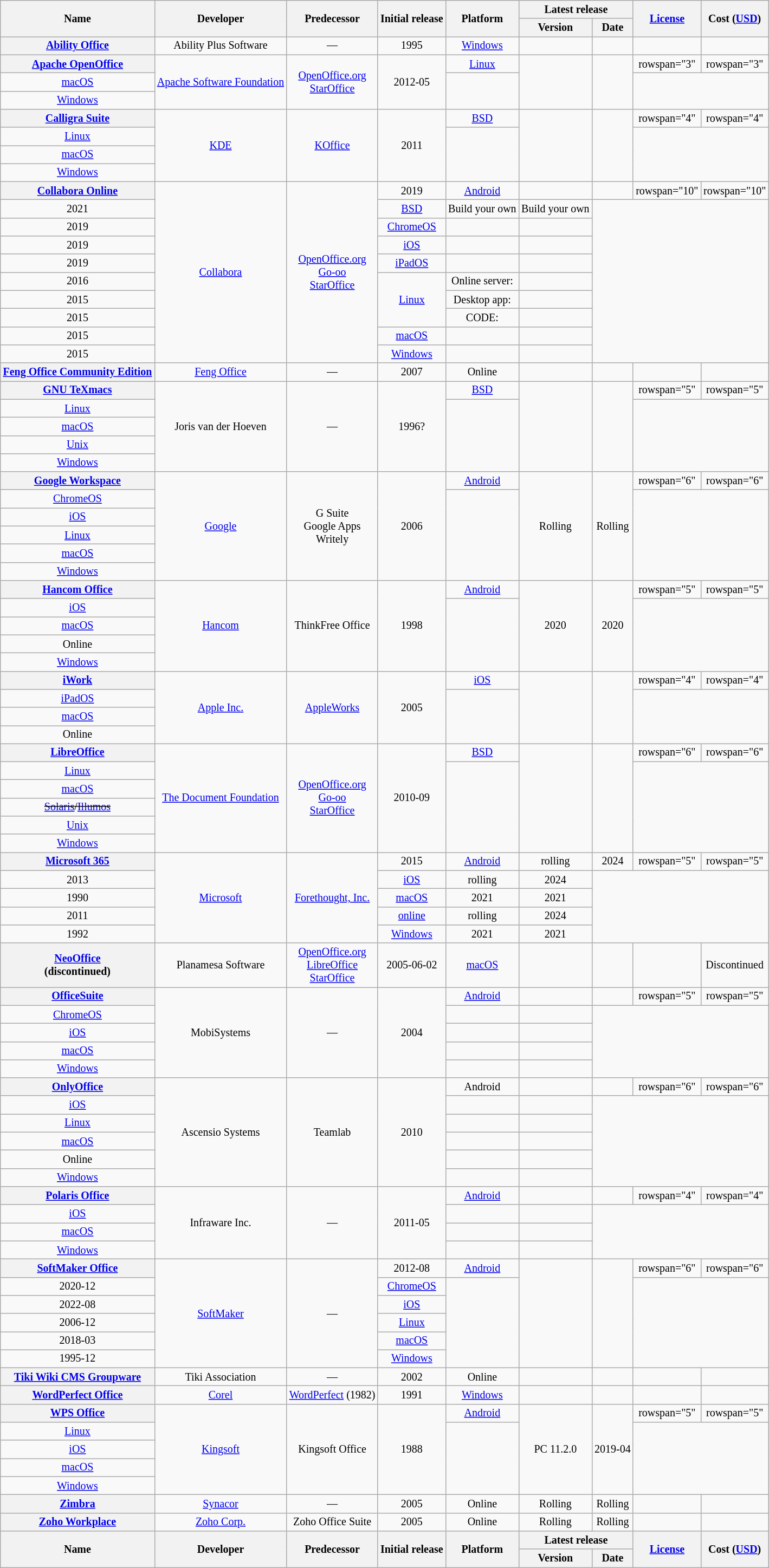<table class="wikitable sticky-header sortable sort-under" style="font-size: smaller; text-align: center; width: auto">
<tr>
<th rowspan="2">Name</th>
<th rowspan="2">Developer</th>
<th rowspan="2">Predecessor</th>
<th rowspan="2">Initial release</th>
<th rowspan="2">Platform</th>
<th colspan="2">Latest release</th>
<th rowspan="2"><a href='#'>License</a></th>
<th rowspan="2">Cost (<a href='#'>USD</a>)</th>
</tr>
<tr>
<th>Version </th>
<th>Date </th>
</tr>
<tr>
<th><a href='#'>Ability Office</a></th>
<td>Ability Plus Software</td>
<td>—</td>
<td>1995</td>
<td><a href='#'>Windows</a></td>
<td></td>
<td></td>
<td></td>
<td></td>
</tr>
<tr>
<th><a href='#'>Apache OpenOffice</a></th>
<td rowspan="3"><a href='#'>Apache Software Foundation</a></td>
<td rowspan="3"><a href='#'>OpenOffice.org</a><br><a href='#'>StarOffice</a></td>
<td rowspan="3">2012-05</td>
<td><a href='#'>Linux</a></td>
<td rowspan="3"></td>
<td rowspan="3"></td>
<td>rowspan="3" </td>
<td>rowspan="3" </td>
</tr>
<tr>
<td><a href='#'>macOS</a></td>
</tr>
<tr>
<td><a href='#'>Windows</a></td>
</tr>
<tr>
<th><a href='#'>Calligra Suite</a></th>
<td rowspan="4"><a href='#'>KDE</a></td>
<td rowspan="4"><a href='#'>KOffice</a></td>
<td rowspan="4">2011</td>
<td><a href='#'>BSD</a></td>
<td rowspan="4"></td>
<td rowspan="4"></td>
<td>rowspan="4" </td>
<td>rowspan="4" </td>
</tr>
<tr>
<td><a href='#'>Linux</a></td>
</tr>
<tr>
<td><a href='#'>macOS</a></td>
</tr>
<tr>
<td><a href='#'>Windows</a></td>
</tr>
<tr>
<th><a href='#'>Collabora Online</a></th>
<td rowspan="10"><a href='#'>Collabora</a></td>
<td rowspan="10"><a href='#'>OpenOffice.org</a><br><a href='#'>Go-oo</a><br><a href='#'>StarOffice</a></td>
<td>2019</td>
<td><a href='#'>Android</a></td>
<td></td>
<td></td>
<td>rowspan="10" </td>
<td>rowspan="10" </td>
</tr>
<tr>
<td>2021</td>
<td><a href='#'>BSD</a></td>
<td>Build your own</td>
<td>Build your own</td>
</tr>
<tr>
<td>2019</td>
<td><a href='#'>ChromeOS</a></td>
<td></td>
<td></td>
</tr>
<tr>
<td>2019</td>
<td><a href='#'>iOS</a></td>
<td></td>
<td></td>
</tr>
<tr>
<td>2019</td>
<td><a href='#'>iPadOS</a></td>
<td></td>
<td></td>
</tr>
<tr>
<td>2016</td>
<td rowspan="3"><a href='#'>Linux</a></td>
<td>Online server: </td>
<td></td>
</tr>
<tr>
<td>2015</td>
<td>Desktop app: </td>
<td></td>
</tr>
<tr>
<td>2015</td>
<td>CODE: </td>
<td></td>
</tr>
<tr>
<td>2015</td>
<td><a href='#'>macOS</a></td>
<td></td>
<td></td>
</tr>
<tr>
<td>2015</td>
<td><a href='#'>Windows</a></td>
<td></td>
<td></td>
</tr>
<tr>
<th><a href='#'>Feng Office Community Edition</a></th>
<td><a href='#'>Feng Office</a></td>
<td>—</td>
<td>2007</td>
<td>Online</td>
<td></td>
<td></td>
<td></td>
<td></td>
</tr>
<tr>
<th><a href='#'>GNU TeXmacs</a></th>
<td rowspan="5">Joris van der Hoeven</td>
<td rowspan="5">—</td>
<td rowspan="5">1996?</td>
<td><a href='#'>BSD</a></td>
<td rowspan="5"></td>
<td rowspan="5"></td>
<td>rowspan="5" </td>
<td>rowspan="5" </td>
</tr>
<tr>
<td><a href='#'>Linux</a></td>
</tr>
<tr>
<td><a href='#'>macOS</a></td>
</tr>
<tr>
<td><a href='#'>Unix</a></td>
</tr>
<tr>
<td><a href='#'>Windows</a></td>
</tr>
<tr>
<th><a href='#'>Google Workspace</a></th>
<td rowspan="6"><a href='#'>Google</a></td>
<td rowspan="6">G Suite <br>Google Apps <br>Writely</td>
<td rowspan="6">2006</td>
<td><a href='#'>Android</a></td>
<td rowspan="6">Rolling</td>
<td rowspan="6">Rolling</td>
<td>rowspan="6" </td>
<td>rowspan="6" </td>
</tr>
<tr>
<td><a href='#'>ChromeOS</a></td>
</tr>
<tr>
<td><a href='#'>iOS</a></td>
</tr>
<tr>
<td><a href='#'>Linux</a></td>
</tr>
<tr>
<td><a href='#'>macOS</a></td>
</tr>
<tr>
<td><a href='#'>Windows</a></td>
</tr>
<tr>
<th><a href='#'>Hancom Office</a></th>
<td rowspan="5"><a href='#'>Hancom</a></td>
<td rowspan="5">ThinkFree Office</td>
<td rowspan="5">1998</td>
<td><a href='#'>Android</a></td>
<td rowspan="5">2020</td>
<td rowspan="5">2020</td>
<td>rowspan="5" </td>
<td>rowspan="5" </td>
</tr>
<tr>
<td><a href='#'>iOS</a></td>
</tr>
<tr>
<td><a href='#'>macOS</a></td>
</tr>
<tr>
<td>Online</td>
</tr>
<tr>
<td><a href='#'>Windows</a></td>
</tr>
<tr>
<th><a href='#'>iWork</a></th>
<td rowspan="4"><a href='#'>Apple Inc.</a></td>
<td rowspan="4"><a href='#'>AppleWorks</a></td>
<td rowspan="4">2005</td>
<td><a href='#'>iOS</a></td>
<td rowspan="4"></td>
<td rowspan="4"></td>
<td>rowspan="4" </td>
<td>rowspan="4" </td>
</tr>
<tr>
<td><a href='#'>iPadOS</a></td>
</tr>
<tr>
<td><a href='#'>macOS</a></td>
</tr>
<tr>
<td>Online</td>
</tr>
<tr>
<th><a href='#'>LibreOffice</a></th>
<td rowspan="6"><a href='#'>The Document Foundation</a></td>
<td rowspan="6"><a href='#'>OpenOffice.org</a><br><a href='#'>Go-oo</a><br><a href='#'>StarOffice</a></td>
<td rowspan="6">2010-09</td>
<td><a href='#'>BSD</a></td>
<td rowspan="6"></td>
<td rowspan="6"></td>
<td>rowspan="6" </td>
<td>rowspan="6" </td>
</tr>
<tr>
<td><a href='#'>Linux</a></td>
</tr>
<tr>
<td><a href='#'>macOS</a></td>
</tr>
<tr>
<td><s><a href='#'>Solaris</a>/<a href='#'>Illumos</a></s></td>
</tr>
<tr>
<td><a href='#'>Unix</a></td>
</tr>
<tr>
<td><a href='#'>Windows</a></td>
</tr>
<tr>
<th><a href='#'>Microsoft 365</a></th>
<td rowspan="5"><a href='#'>Microsoft</a></td>
<td rowspan="5"><a href='#'>Forethought, Inc.</a></td>
<td>2015</td>
<td><a href='#'>Android</a></td>
<td>rolling</td>
<td>2024</td>
<td>rowspan="5" </td>
<td>rowspan="5" </td>
</tr>
<tr>
<td>2013</td>
<td><a href='#'>iOS</a></td>
<td>rolling</td>
<td>2024</td>
</tr>
<tr>
<td>1990</td>
<td><a href='#'>macOS</a></td>
<td>2021</td>
<td>2021</td>
</tr>
<tr>
<td>2011</td>
<td><a href='#'>online</a></td>
<td>rolling</td>
<td>2024</td>
</tr>
<tr>
<td>1992</td>
<td><a href='#'>Windows</a></td>
<td>2021</td>
<td>2021</td>
</tr>
<tr>
<th><a href='#'>NeoOffice</a> <br>(discontinued)</th>
<td>Planamesa Software</td>
<td><a href='#'>OpenOffice.org</a><br><a href='#'>LibreOffice</a><br><a href='#'>StarOffice</a></td>
<td>2005-06-02</td>
<td><a href='#'>macOS</a></td>
<td></td>
<td></td>
<td></td>
<td>Discontinued</td>
</tr>
<tr>
<th><a href='#'>OfficeSuite</a></th>
<td rowspan="5">MobiSystems</td>
<td rowspan="5">—</td>
<td rowspan="5">2004</td>
<td><a href='#'>Android</a></td>
<td></td>
<td></td>
<td>rowspan="5" </td>
<td>rowspan="5" </td>
</tr>
<tr>
<td><a href='#'>ChromeOS</a></td>
<td></td>
<td></td>
</tr>
<tr>
<td><a href='#'>iOS</a></td>
<td></td>
<td></td>
</tr>
<tr>
<td><a href='#'>macOS</a></td>
<td></td>
<td></td>
</tr>
<tr>
<td><a href='#'>Windows</a></td>
<td></td>
<td></td>
</tr>
<tr>
<th><a href='#'>OnlyOffice</a></th>
<td rowspan="6">Ascensio Systems</td>
<td rowspan="6">Teamlab</td>
<td rowspan="6">2010</td>
<td>Android</td>
<td></td>
<td></td>
<td>rowspan="6" </td>
<td>rowspan="6" </td>
</tr>
<tr>
<td><a href='#'>iOS</a></td>
<td></td>
<td></td>
</tr>
<tr>
<td><a href='#'>Linux</a></td>
<td></td>
<td></td>
</tr>
<tr>
<td><a href='#'>macOS</a></td>
<td></td>
<td></td>
</tr>
<tr>
<td>Online</td>
<td></td>
<td></td>
</tr>
<tr>
<td><a href='#'>Windows</a></td>
<td></td>
<td></td>
</tr>
<tr>
<th><a href='#'>Polaris Office</a></th>
<td rowspan="4">Infraware Inc.</td>
<td rowspan="4">—</td>
<td rowspan="4">2011-05</td>
<td><a href='#'>Android</a></td>
<td></td>
<td></td>
<td>rowspan="4" </td>
<td>rowspan="4" </td>
</tr>
<tr>
<td><a href='#'>iOS</a></td>
<td></td>
<td></td>
</tr>
<tr>
<td><a href='#'>macOS</a></td>
<td></td>
<td></td>
</tr>
<tr>
<td><a href='#'>Windows</a></td>
<td></td>
<td></td>
</tr>
<tr>
<th><a href='#'>SoftMaker Office</a></th>
<td rowspan="6"><a href='#'>SoftMaker</a></td>
<td rowspan="6">—</td>
<td>2012-08</td>
<td><a href='#'>Android</a></td>
<td rowspan="6"></td>
<td rowspan="6"></td>
<td>rowspan="6" </td>
<td>rowspan="6" </td>
</tr>
<tr>
<td>2020-12</td>
<td><a href='#'>ChromeOS</a></td>
</tr>
<tr>
<td>2022-08</td>
<td><a href='#'>iOS</a></td>
</tr>
<tr>
<td>2006-12</td>
<td><a href='#'>Linux</a></td>
</tr>
<tr>
<td>2018-03</td>
<td><a href='#'>macOS</a></td>
</tr>
<tr>
<td>1995-12</td>
<td><a href='#'>Windows</a></td>
</tr>
<tr>
<th><a href='#'>Tiki Wiki CMS Groupware</a></th>
<td>Tiki Association</td>
<td>—</td>
<td>2002</td>
<td>Online</td>
<td></td>
<td></td>
<td></td>
<td></td>
</tr>
<tr>
<th><a href='#'>WordPerfect Office</a></th>
<td><a href='#'>Corel</a></td>
<td><a href='#'>WordPerfect</a> (1982)</td>
<td>1991</td>
<td><a href='#'>Windows</a></td>
<td></td>
<td></td>
<td></td>
<td></td>
</tr>
<tr>
<th><a href='#'>WPS Office</a></th>
<td rowspan="5"><a href='#'>Kingsoft</a></td>
<td rowspan="5">Kingsoft Office</td>
<td rowspan="5">1988</td>
<td><a href='#'>Android</a></td>
<td rowspan="5">PC 11.2.0</td>
<td rowspan="5">2019-04</td>
<td>rowspan="5" </td>
<td>rowspan="5" </td>
</tr>
<tr>
<td><a href='#'>Linux</a></td>
</tr>
<tr>
<td><a href='#'>iOS</a></td>
</tr>
<tr>
<td><a href='#'>macOS</a></td>
</tr>
<tr>
<td><a href='#'>Windows</a></td>
</tr>
<tr>
<th><a href='#'>Zimbra</a></th>
<td><a href='#'>Synacor</a></td>
<td>—</td>
<td>2005</td>
<td>Online</td>
<td>Rolling</td>
<td>Rolling</td>
<td></td>
<td></td>
</tr>
<tr>
<th><a href='#'>Zoho Workplace</a></th>
<td><a href='#'>Zoho Corp.</a></td>
<td>Zoho Office Suite</td>
<td>2005</td>
<td>Online</td>
<td>Rolling</td>
<td>Rolling</td>
<td></td>
<td></td>
</tr>
<tr class="sortbottom">
<th rowspan="2">Name</th>
<th rowspan="2">Developer</th>
<th rowspan="2">Predecessor</th>
<th rowspan="2">Initial release</th>
<th rowspan="2">Platform</th>
<th colspan="2">Latest release</th>
<th rowspan="2"><a href='#'>License</a></th>
<th rowspan="2">Cost (<a href='#'>USD</a>)</th>
</tr>
<tr>
<th>Version </th>
<th>Date </th>
</tr>
</table>
